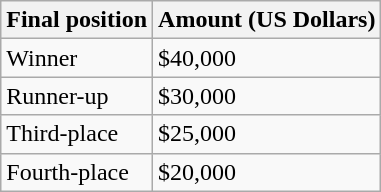<table class="wikitable">
<tr>
<th>Final position</th>
<th>Amount (US Dollars)</th>
</tr>
<tr>
<td>Winner</td>
<td>$40,000</td>
</tr>
<tr>
<td>Runner-up</td>
<td>$30,000</td>
</tr>
<tr>
<td>Third-place</td>
<td>$25,000</td>
</tr>
<tr>
<td>Fourth-place</td>
<td>$20,000</td>
</tr>
</table>
